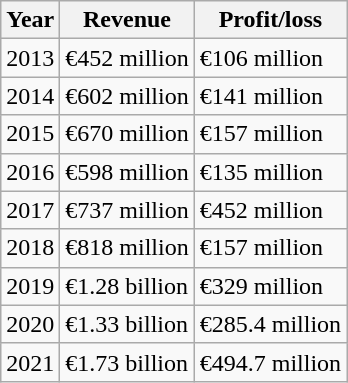<table class="wikitable">
<tr>
<th>Year</th>
<th>Revenue</th>
<th>Profit/loss</th>
</tr>
<tr>
<td>2013</td>
<td> €452 million</td>
<td> €106 million</td>
</tr>
<tr>
<td>2014</td>
<td> €602 million</td>
<td> €141 million</td>
</tr>
<tr>
<td>2015</td>
<td> €670 million</td>
<td> €157 million</td>
</tr>
<tr>
<td>2016</td>
<td> €598 million</td>
<td> €135 million</td>
</tr>
<tr>
<td>2017</td>
<td> €737 million</td>
<td> €452 million</td>
</tr>
<tr>
<td>2018</td>
<td> €818 million</td>
<td> €157 million</td>
</tr>
<tr>
<td>2019</td>
<td> €1.28 billion</td>
<td> €329 million</td>
</tr>
<tr>
<td>2020</td>
<td> €1.33 billion</td>
<td> €285.4 million</td>
</tr>
<tr>
<td>2021</td>
<td> €1.73 billion</td>
<td> €494.7 million</td>
</tr>
</table>
